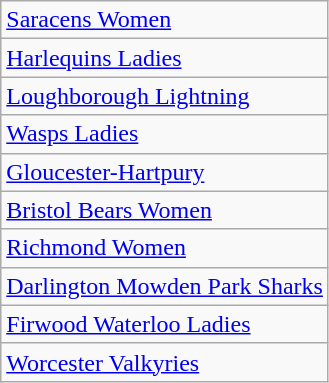<table class="wikitable" style="text-align: center;">
<tr>
<td style="text-align:left;"><a href='#'>Saracens Women</a></td>
</tr>
<tr>
<td style="text-align:left;"><a href='#'>Harlequins Ladies</a></td>
</tr>
<tr>
<td style="text-align:left;"><a href='#'>Loughborough Lightning</a></td>
</tr>
<tr>
<td style="text-align:left;"><a href='#'>Wasps Ladies</a></td>
</tr>
<tr>
<td style="text-align:left;"><a href='#'>Gloucester-Hartpury</a></td>
</tr>
<tr>
<td style="text-align:left;"><a href='#'>Bristol Bears Women</a></td>
</tr>
<tr>
<td style="text-align:left;"><a href='#'>Richmond Women</a></td>
</tr>
<tr>
<td style="text-align:left;"><a href='#'>Darlington Mowden Park Sharks</a></td>
</tr>
<tr>
<td style="text-align:left;"><a href='#'>Firwood Waterloo Ladies</a></td>
</tr>
<tr>
<td style="text-align:left;"><a href='#'>Worcester Valkyries</a></td>
</tr>
</table>
